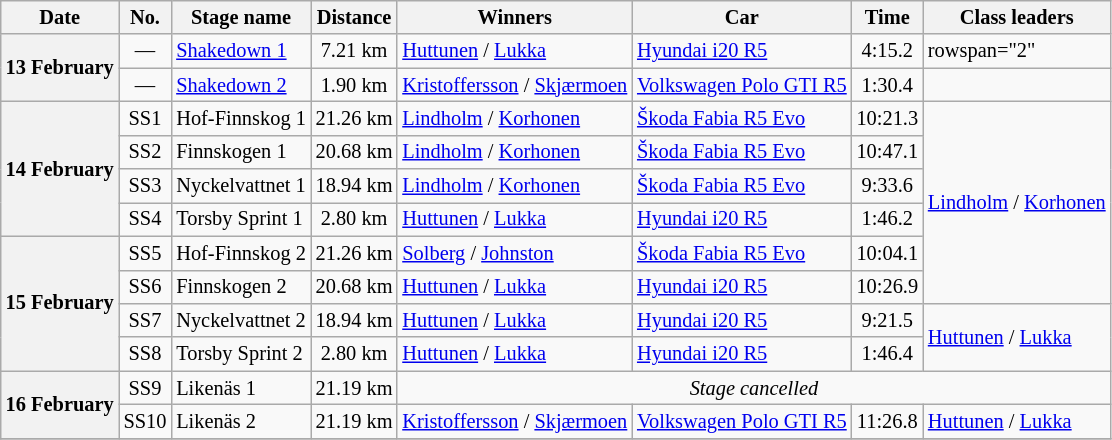<table class="wikitable" style="font-size: 85%;">
<tr>
<th>Date</th>
<th>No.</th>
<th>Stage name</th>
<th>Distance</th>
<th>Winners</th>
<th>Car</th>
<th>Time</th>
<th nowrap>Class leaders</th>
</tr>
<tr>
<th rowspan="2" nowrap>13 February</th>
<td align="center">—</td>
<td><a href='#'>Shakedown 1</a></td>
<td align="center">7.21 km</td>
<td><a href='#'>Huttunen</a> / <a href='#'>Lukka</a></td>
<td><a href='#'>Hyundai i20 R5</a></td>
<td align="center">4:15.2</td>
<td>rowspan="2" </td>
</tr>
<tr>
<td align="center">—</td>
<td nowrap><a href='#'>Shakedown 2</a></td>
<td align="center">1.90 km</td>
<td nowrap><a href='#'>Kristoffersson</a> / <a href='#'>Skjærmoen</a></td>
<td nowrap><a href='#'>Volkswagen Polo GTI R5</a></td>
<td align="center">1:30.4</td>
</tr>
<tr>
<th rowspan="4" nowrap>14 February</th>
<td align="center">SS1</td>
<td>Hof-Finnskog 1</td>
<td align="center">21.26 km</td>
<td><a href='#'>Lindholm</a> / <a href='#'>Korhonen</a></td>
<td><a href='#'>Škoda Fabia R5 Evo</a></td>
<td align="center">10:21.3</td>
<td rowspan="6" nowrap><a href='#'>Lindholm</a> / <a href='#'>Korhonen</a></td>
</tr>
<tr>
<td align="center">SS2</td>
<td>Finnskogen 1</td>
<td align="center">20.68 km</td>
<td><a href='#'>Lindholm</a> / <a href='#'>Korhonen</a></td>
<td><a href='#'>Škoda Fabia R5 Evo</a></td>
<td align="center">10:47.1</td>
</tr>
<tr>
<td align="center">SS3</td>
<td>Nyckelvattnet 1</td>
<td align="center">18.94 km</td>
<td><a href='#'>Lindholm</a> / <a href='#'>Korhonen</a></td>
<td><a href='#'>Škoda Fabia R5 Evo</a></td>
<td align="center">9:33.6</td>
</tr>
<tr>
<td align="center">SS4</td>
<td>Torsby Sprint 1</td>
<td align="center">2.80 km</td>
<td><a href='#'>Huttunen</a> / <a href='#'>Lukka</a></td>
<td><a href='#'>Hyundai i20 R5</a></td>
<td align="center">1:46.2</td>
</tr>
<tr>
<th rowspan="4">15 February</th>
<td align="center">SS5</td>
<td>Hof-Finnskog 2</td>
<td align="center">21.26 km</td>
<td><a href='#'>Solberg</a> / <a href='#'>Johnston</a></td>
<td><a href='#'>Škoda Fabia R5 Evo</a></td>
<td align="center">10:04.1</td>
</tr>
<tr>
<td align="center">SS6</td>
<td>Finnskogen 2</td>
<td align="center">20.68 km</td>
<td><a href='#'>Huttunen</a> / <a href='#'>Lukka</a></td>
<td><a href='#'>Hyundai i20 R5</a></td>
<td align="center">10:26.9</td>
</tr>
<tr>
<td align="center">SS7</td>
<td>Nyckelvattnet 2</td>
<td align="center">18.94 km</td>
<td><a href='#'>Huttunen</a> / <a href='#'>Lukka</a></td>
<td><a href='#'>Hyundai i20 R5</a></td>
<td align="center">9:21.5</td>
<td rowspan="2"><a href='#'>Huttunen</a> / <a href='#'>Lukka</a></td>
</tr>
<tr>
<td align="center">SS8</td>
<td>Torsby Sprint 2</td>
<td align="center">2.80 km</td>
<td><a href='#'>Huttunen</a> / <a href='#'>Lukka</a></td>
<td><a href='#'>Hyundai i20 R5</a></td>
<td align="center">1:46.4</td>
</tr>
<tr>
<th rowspan="2">16 February</th>
<td align="center">SS9</td>
<td>Likenäs 1</td>
<td align="center">21.19 km</td>
<td colspan="4" align="center"><em>Stage cancelled</em></td>
</tr>
<tr>
<td align="center">SS10</td>
<td nowrap>Likenäs 2</td>
<td align="center">21.19 km</td>
<td><a href='#'>Kristoffersson</a> / <a href='#'>Skjærmoen</a></td>
<td><a href='#'>Volkswagen Polo GTI R5</a></td>
<td align="center">11:26.8</td>
<td><a href='#'>Huttunen</a> / <a href='#'>Lukka</a></td>
</tr>
<tr>
</tr>
</table>
